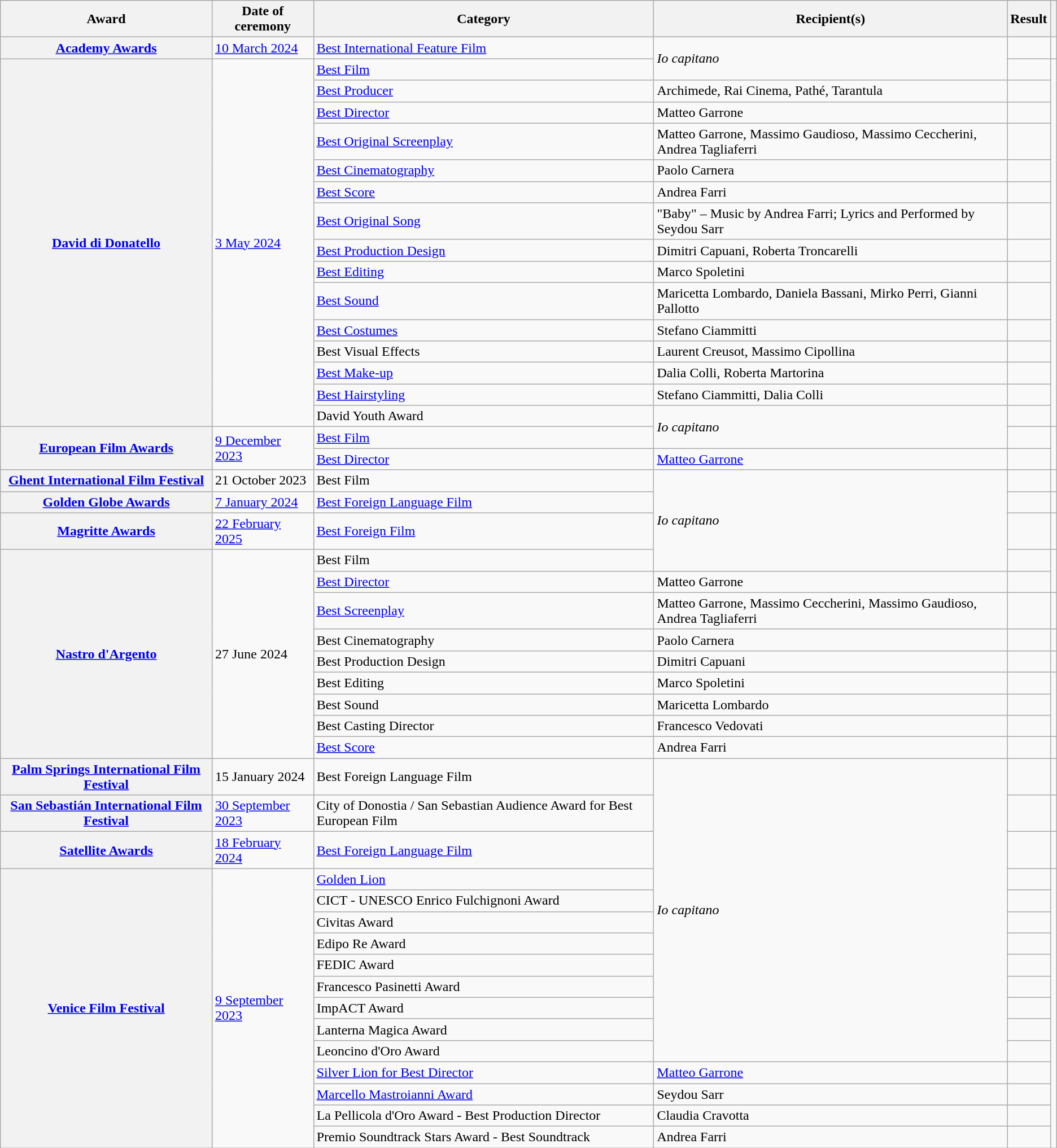<table class="wikitable sortable plainrowheaders">
<tr>
<th scope="col">Award</th>
<th scope="col">Date of ceremony</th>
<th scope="col">Category</th>
<th scope="col">Recipient(s)</th>
<th scope="col">Result</th>
<th scope="col" class="unsortable"></th>
</tr>
<tr>
<th scope="row"><a href='#'>Academy Awards</a></th>
<td><a href='#'>10 March 2024</a></td>
<td><a href='#'>Best International Feature Film</a></td>
<td rowspan="2"><em>Io capitano</em></td>
<td></td>
<td align="center"></td>
</tr>
<tr>
<th rowspan="15" scope="row"><a href='#'>David di Donatello</a></th>
<td rowspan="15"><a href='#'>3 May 2024</a></td>
<td><a href='#'>Best Film</a></td>
<td></td>
<td rowspan="15" align="center"></td>
</tr>
<tr>
<td><a href='#'>Best Producer</a></td>
<td>Archimede, Rai Cinema, Pathé, Tarantula</td>
<td></td>
</tr>
<tr>
<td><a href='#'>Best Director</a></td>
<td>Matteo Garrone</td>
<td></td>
</tr>
<tr>
<td><a href='#'>Best Original Screenplay</a></td>
<td>Matteo Garrone, Massimo Gaudioso, Massimo Ceccherini, Andrea Tagliaferri</td>
<td></td>
</tr>
<tr>
<td><a href='#'>Best Cinematography</a></td>
<td>Paolo Carnera</td>
<td></td>
</tr>
<tr>
<td><a href='#'>Best Score</a></td>
<td>Andrea Farri</td>
<td></td>
</tr>
<tr>
<td><a href='#'>Best Original Song</a></td>
<td>"Baby" – Music by Andrea Farri; Lyrics and Performed by Seydou Sarr</td>
<td></td>
</tr>
<tr>
<td><a href='#'>Best Production Design</a></td>
<td>Dimitri Capuani, Roberta Troncarelli</td>
<td></td>
</tr>
<tr>
<td><a href='#'>Best Editing</a></td>
<td>Marco Spoletini</td>
<td></td>
</tr>
<tr>
<td><a href='#'>Best Sound</a></td>
<td>Maricetta Lombardo, Daniela Bassani, Mirko Perri, Gianni Pallotto</td>
<td></td>
</tr>
<tr>
<td><a href='#'>Best Costumes</a></td>
<td>Stefano Ciammitti</td>
<td></td>
</tr>
<tr>
<td>Best Visual Effects</td>
<td>Laurent Creusot, Massimo Cipollina</td>
<td></td>
</tr>
<tr>
<td><a href='#'>Best Make-up</a></td>
<td>Dalia Colli, Roberta Martorina</td>
<td></td>
</tr>
<tr>
<td><a href='#'>Best Hairstyling</a></td>
<td>Stefano Ciammitti, Dalia Colli</td>
<td></td>
</tr>
<tr>
<td>David Youth Award</td>
<td rowspan="2"><em>Io capitano</em></td>
<td></td>
</tr>
<tr>
<th rowspan="2" scope="row"><a href='#'>European Film Awards</a></th>
<td rowspan="2"><a href='#'>9 December 2023</a></td>
<td><a href='#'>Best Film</a></td>
<td></td>
<td rowspan="2" align="center"></td>
</tr>
<tr>
<td><a href='#'>Best Director</a></td>
<td><a href='#'>Matteo Garrone</a></td>
<td></td>
</tr>
<tr>
<th scope="row"><a href='#'>Ghent International Film Festival</a></th>
<td>21 October 2023</td>
<td>Best Film</td>
<td rowspan="4"><em>Io capitano</em></td>
<td></td>
<td align="center"></td>
</tr>
<tr>
<th scope="row"><a href='#'>Golden Globe Awards</a></th>
<td><a href='#'>7 January 2024</a></td>
<td><a href='#'>Best Foreign Language Film</a></td>
<td></td>
<td align="center"></td>
</tr>
<tr>
<th scope="row"><a href='#'>Magritte Awards</a></th>
<td><a href='#'>22 February 2025</a></td>
<td><a href='#'>Best Foreign Film</a></td>
<td></td>
<td align="center"></td>
</tr>
<tr>
<th scope="row" rowspan="9"><a href='#'>Nastro d'Argento</a></th>
<td rowspan="9">27 June 2024</td>
<td>Best Film</td>
<td></td>
<td align="center" rowspan="2"></td>
</tr>
<tr>
<td><a href='#'>Best Director</a></td>
<td>Matteo Garrone</td>
<td></td>
</tr>
<tr>
<td><a href='#'>Best Screenplay</a></td>
<td>Matteo Garrone, Massimo Ceccherini, Massimo Gaudioso, Andrea Tagliaferri</td>
<td></td>
<td align="center"></td>
</tr>
<tr>
<td>Best Cinematography</td>
<td>Paolo Carnera</td>
<td></td>
<td align="center"></td>
</tr>
<tr>
<td>Best Production Design</td>
<td>Dimitri Capuani</td>
<td></td>
<td align="center"></td>
</tr>
<tr>
<td>Best Editing</td>
<td>Marco Spoletini</td>
<td></td>
<td align="center" rowspan="3"></td>
</tr>
<tr>
<td>Best Sound</td>
<td>Maricetta Lombardo</td>
<td></td>
</tr>
<tr>
<td>Best Casting Director</td>
<td>Francesco Vedovati</td>
<td></td>
</tr>
<tr>
<td><a href='#'>Best Score</a></td>
<td>Andrea Farri</td>
<td></td>
<td align="center"></td>
</tr>
<tr>
<th scope="row"><a href='#'>Palm Springs International Film Festival</a></th>
<td>15 January 2024</td>
<td>Best Foreign Language Film</td>
<td rowspan="12"><em>Io capitano</em></td>
<td></td>
<td align="center"></td>
</tr>
<tr>
<th scope="row"><a href='#'>San Sebastián International Film Festival</a></th>
<td><a href='#'>30 September 2023</a></td>
<td>City of Donostia / San Sebastian Audience Award for Best European Film</td>
<td></td>
<td align="center"></td>
</tr>
<tr>
<th scope="row"><a href='#'>Satellite Awards</a></th>
<td><a href='#'>18 February 2024</a></td>
<td><a href='#'>Best Foreign Language Film</a></td>
<td></td>
<td align="center"></td>
</tr>
<tr>
<th rowspan="13" scope="row"><a href='#'>Venice Film Festival</a></th>
<td rowspan="13"><a href='#'>9 September 2023</a></td>
<td><a href='#'>Golden Lion</a></td>
<td></td>
<td rowspan="13" align="center"><br></td>
</tr>
<tr>
<td>CICT - UNESCO Enrico Fulchignoni Award</td>
<td></td>
</tr>
<tr>
<td>Civitas Award</td>
<td></td>
</tr>
<tr>
<td>Edipo Re Award</td>
<td></td>
</tr>
<tr>
<td>FEDIC Award</td>
<td></td>
</tr>
<tr>
<td>Francesco Pasinetti Award</td>
<td></td>
</tr>
<tr>
<td>ImpACT Award</td>
<td></td>
</tr>
<tr>
<td>Lanterna Magica Award</td>
<td></td>
</tr>
<tr>
<td>Leoncino d'Oro Award</td>
<td></td>
</tr>
<tr>
<td><a href='#'>Silver Lion for Best Director</a></td>
<td><a href='#'>Matteo Garrone</a></td>
<td></td>
</tr>
<tr>
<td><a href='#'>Marcello Mastroianni Award</a></td>
<td>Seydou Sarr</td>
<td></td>
</tr>
<tr>
<td>La Pellicola d'Oro Award - Best Production Director</td>
<td>Claudia Cravotta</td>
<td></td>
</tr>
<tr>
<td>Premio Soundtrack Stars Award - Best Soundtrack</td>
<td>Andrea Farri</td>
<td></td>
</tr>
</table>
